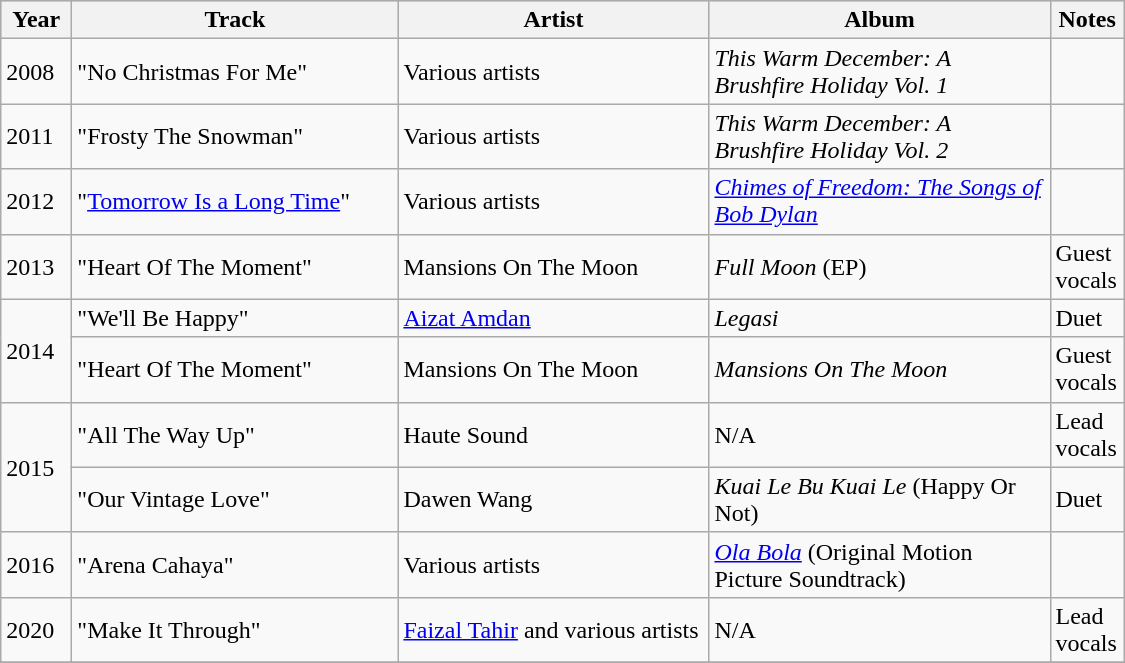<table class="wikitable" width="750">
<tr style="background:#ccc; text-align:center;">
<th width="40">Year</th>
<th width="210">Track</th>
<th width="200">Artist</th>
<th width="220">Album</th>
<th>Notes</th>
</tr>
<tr>
<td rowspan="1">2008</td>
<td>"No Christmas For Me"</td>
<td>Various artists</td>
<td><em>This Warm December: A Brushfire Holiday Vol. 1</em></td>
<td></td>
</tr>
<tr>
<td rowspan="1">2011</td>
<td>"Frosty The Snowman"</td>
<td>Various artists</td>
<td><em>This Warm December: A Brushfire Holiday Vol. 2</em></td>
<td></td>
</tr>
<tr>
<td rowspan="1">2012</td>
<td>"<a href='#'>Tomorrow Is a Long Time</a>"</td>
<td>Various artists</td>
<td><a href='#'><em>Chimes of Freedom: The Songs of Bob Dylan</em></a></td>
<td></td>
</tr>
<tr>
<td rowspan="1">2013</td>
<td>"Heart Of The Moment"</td>
<td>Mansions On The Moon</td>
<td><em>Full Moon</em> (EP)</td>
<td>Guest vocals</td>
</tr>
<tr>
<td rowspan="2">2014</td>
<td>"We'll Be Happy"</td>
<td><a href='#'>Aizat Amdan</a></td>
<td><em>Legasi</em></td>
<td>Duet</td>
</tr>
<tr>
<td>"Heart Of The Moment"</td>
<td>Mansions On The Moon</td>
<td><em>Mansions On The Moon</em></td>
<td>Guest vocals</td>
</tr>
<tr>
<td rowspan="2">2015</td>
<td>"All The Way Up"</td>
<td>Haute Sound</td>
<td>N/A</td>
<td>Lead vocals</td>
</tr>
<tr>
<td>"Our Vintage Love"</td>
<td>Dawen Wang</td>
<td><em>Kuai Le Bu Kuai Le</em> (Happy Or Not)</td>
<td>Duet</td>
</tr>
<tr>
<td rowspan="1">2016</td>
<td>"Arena Cahaya"</td>
<td>Various artists</td>
<td><em><a href='#'>Ola Bola</a></em> (Original Motion Picture Soundtrack)</td>
<td></td>
</tr>
<tr>
<td>2020</td>
<td>"Make It Through"</td>
<td><a href='#'>Faizal Tahir</a> and various artists</td>
<td>N/A</td>
<td>Lead vocals</td>
</tr>
<tr>
</tr>
</table>
